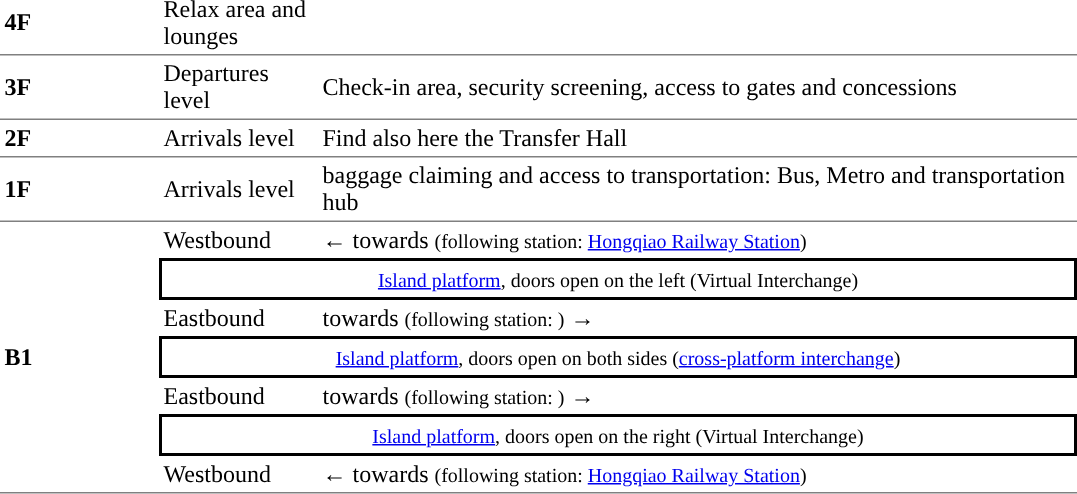<table cellspacing=0 cellpadding=3>
<tr>
<td style="border-bottom:solid 1px gray;"><strong>4F</strong></td>
<td style="border-bottom:solid 1px gray;">Relax area and lounges</td>
<td style="border-bottom:solid 1px gray;"></td>
</tr>
<tr>
<td style="border-bottom:solid 1px gray;"><strong>3F</strong></td>
<td style="border-bottom:solid 1px gray;">Departures level</td>
<td style="border-bottom:solid 1px gray;">Check-in area, security screening, access to gates and concessions</td>
</tr>
<tr>
<td style="border-bottom:solid 1px gray;"><strong>2F</strong></td>
<td style="border-bottom:solid 1px gray;">Arrivals level</td>
<td style="border-bottom:solid 1px gray;">Find also here the Transfer Hall</td>
</tr>
<tr>
<td style="border-bottom:solid 1px gray;"><strong>1F</strong></td>
<td style="border-bottom:solid 1px gray;">Arrivals level</td>
<td style="border-bottom:solid 1px gray;">baggage claiming and access to transportation: Bus, Metro and transportation hub</td>
</tr>
<tr>
<td style="border-bottom:solid 1px gray;border-top:solid 0px gray;" rowspan=7 width=100><strong>B1</strong></td>
<td style="border-top:solid 0px gray;" width=100>Westbound</td>
<td style="border-top:solid 0px gray;" width=500>←  towards  <small>(following station: <a href='#'>Hongqiao Railway Station</a>)</small></td>
</tr>
<tr>
<td style="border-right:solid 2px black;border-left:solid 2px black;border-top:solid 2px black;border-bottom:solid 2px black;text-align:center;" colspan=2><small><a href='#'>Island platform</a>, doors open on the left (Virtual Interchange)</small></td>
</tr>
<tr>
<td style="border-top:solid 0px gray;border-bottom:solid 0px gray;">Eastbound</td>
<td style="border-top:solid 0px gray;border-bottom:solid 0px gray;">  towards  <small>(following station: )</small> →</td>
</tr>
<tr>
<td style="border-right:solid 2px black;border-left:solid 2px black;border-top:solid 2px black;border-bottom:solid 2px black;text-align:center;" colspan=2><small><a href='#'>Island platform</a>, doors open on both sides (<a href='#'>cross-platform interchange</a>)</small></td>
</tr>
<tr>
<td style="border-top:solid 0px gray;" width=100>Eastbound</td>
<td style="border-top:solid 0px gray">  towards  <small>(following station: )</small> →</td>
</tr>
<tr>
<td style="border-right:solid 2px black;border-left:solid 2px black;border-top:solid 2px black;border-bottom:solid 2px black;text-align:center;" colspan=2><small><a href='#'>Island platform</a>, doors open on the right (Virtual Interchange)</small></td>
</tr>
<tr>
<td style="border-top:solid 0px gray;border-bottom:solid 1px gray;">Westbound</td>
<td style="border-top:solid 0px gray;border-bottom:solid 1px gray;" width=500>←  towards  <small>(following station: <a href='#'>Hongqiao Railway Station</a>)</small></td>
</tr>
</table>
